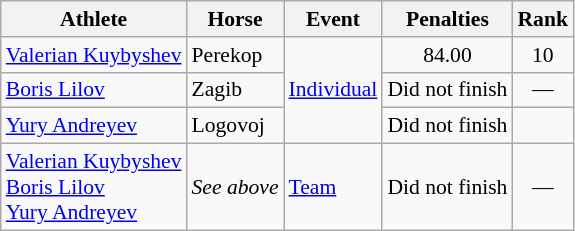<table class=wikitable style="font-size:90%">
<tr>
<th>Athlete</th>
<th>Horse</th>
<th>Event</th>
<th>Penalties</th>
<th>Rank</th>
</tr>
<tr align=center>
<td align=left><a href='#'>Valerian Kuybyshev</a></td>
<td align=left>Perekop</td>
<td align=left rowspan=3><a href='#'>Individual</a></td>
<td>84.00</td>
<td>10</td>
</tr>
<tr align=center>
<td align=left><a href='#'>Boris Lilov</a></td>
<td align=left>Zagib</td>
<td>Did not finish</td>
<td>—</td>
</tr>
<tr align=center>
<td align=left><a href='#'>Yury Andreyev</a></td>
<td align=left>Logovoj</td>
<td>Did not finish</td>
</tr>
<tr align=center>
<td align=left><a href='#'>Valerian Kuybyshev</a><br><a href='#'>Boris Lilov</a><br><a href='#'>Yury Andreyev</a></td>
<td align=left><em>See above</em></td>
<td align=left><a href='#'>Team</a></td>
<td>Did not finish</td>
<td>—</td>
</tr>
</table>
